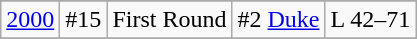<table class="wikitable" style="text-align:center">
<tr>
</tr>
<tr>
<td rowspan=1><a href='#'>2000</a></td>
<td>#15</td>
<td>First Round</td>
<td>#2 <a href='#'>Duke</a></td>
<td>L 42–71</td>
</tr>
<tr style="text-align:center;">
</tr>
</table>
